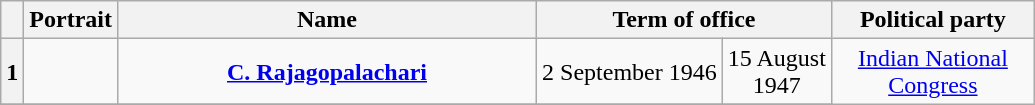<table class="wikitable" style="text-align:center">
<tr>
<th></th>
<th>Portrait</th>
<th style="width:17em">Name</th>
<th colspan="2">Term of office</th>
<th style="width:8em">Political party</th>
</tr>
<tr>
<th>1</th>
<td></td>
<td><strong><a href='#'>C. Rajagopalachari</a></strong></td>
<td>2 September 1946</td>
<td>15 August<br>1947</td>
<td rowspan="15"><a href='#'>Indian National Congress</a></td>
</tr>
<tr>
</tr>
</table>
